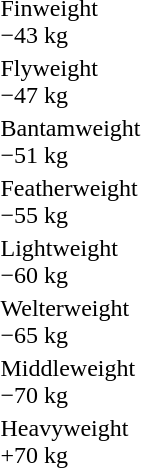<table>
<tr>
<td rowspan=2>Finweight<br>−43 kg</td>
<td rowspan=2></td>
<td rowspan=2></td>
<td></td>
</tr>
<tr>
<td></td>
</tr>
<tr>
<td rowspan=2>Flyweight<br>−47 kg</td>
<td rowspan=2></td>
<td rowspan=2></td>
<td></td>
</tr>
<tr>
<td></td>
</tr>
<tr>
<td rowspan=2>Bantamweight<br>−51 kg</td>
<td rowspan=2></td>
<td rowspan=2></td>
<td></td>
</tr>
<tr>
<td></td>
</tr>
<tr>
<td rowspan=2>Featherweight<br>−55 kg</td>
<td rowspan=2></td>
<td rowspan=2></td>
<td></td>
</tr>
<tr>
<td></td>
</tr>
<tr>
<td rowspan=2>Lightweight<br>−60 kg</td>
<td rowspan=2></td>
<td rowspan=2></td>
<td></td>
</tr>
<tr>
<td></td>
</tr>
<tr>
<td rowspan=2>Welterweight<br>−65 kg</td>
<td rowspan=2></td>
<td rowspan=2></td>
<td></td>
</tr>
<tr>
<td></td>
</tr>
<tr>
<td rowspan=2>Middleweight<br>−70 kg</td>
<td rowspan=2></td>
<td rowspan=2></td>
<td></td>
</tr>
<tr>
<td></td>
</tr>
<tr>
<td rowspan=2>Heavyweight<br>+70 kg</td>
<td rowspan=2></td>
<td rowspan=2></td>
<td></td>
</tr>
<tr>
<td></td>
</tr>
</table>
